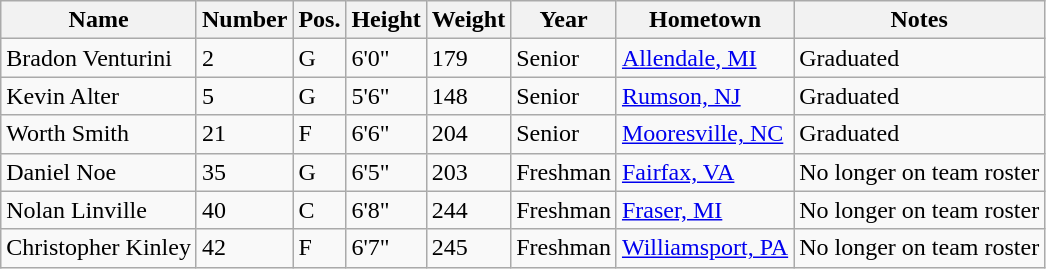<table class="wikitable sortable" border="1">
<tr>
<th>Name</th>
<th>Number</th>
<th>Pos.</th>
<th>Height</th>
<th>Weight</th>
<th>Year</th>
<th>Hometown</th>
<th class="unsortable">Notes</th>
</tr>
<tr>
<td>Bradon Venturini</td>
<td>2</td>
<td>G</td>
<td>6'0"</td>
<td>179</td>
<td>Senior</td>
<td><a href='#'>Allendale, MI</a></td>
<td>Graduated</td>
</tr>
<tr>
<td>Kevin Alter</td>
<td>5</td>
<td>G</td>
<td>5'6"</td>
<td>148</td>
<td>Senior</td>
<td><a href='#'>Rumson, NJ</a></td>
<td>Graduated</td>
</tr>
<tr>
<td>Worth Smith</td>
<td>21</td>
<td>F</td>
<td>6'6"</td>
<td>204</td>
<td>Senior</td>
<td><a href='#'>Mooresville, NC</a></td>
<td>Graduated</td>
</tr>
<tr>
<td>Daniel Noe</td>
<td>35</td>
<td>G</td>
<td>6'5"</td>
<td>203</td>
<td>Freshman</td>
<td><a href='#'>Fairfax, VA</a></td>
<td>No longer on team roster</td>
</tr>
<tr>
<td>Nolan Linville</td>
<td>40</td>
<td>C</td>
<td>6'8"</td>
<td>244</td>
<td>Freshman</td>
<td><a href='#'>Fraser, MI</a></td>
<td>No longer on team roster</td>
</tr>
<tr>
<td>Christopher Kinley</td>
<td>42</td>
<td>F</td>
<td>6'7"</td>
<td>245</td>
<td>Freshman</td>
<td><a href='#'>Williamsport, PA</a></td>
<td>No longer on team roster</td>
</tr>
</table>
